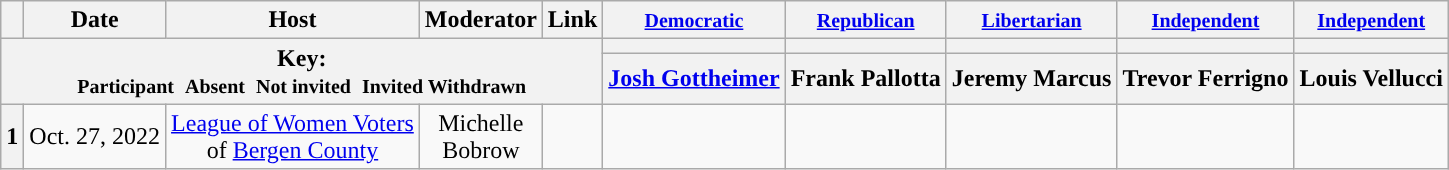<table class="wikitable" style="text-align:center;">
<tr>
<th scope="col"></th>
<th scope="col">Date</th>
<th scope="col">Host</th>
<th scope="col">Moderator</th>
<th scope="col">Link</th>
<th scope="col"><small><a href='#'>Democratic</a></small></th>
<th scope="col"><small><a href='#'>Republican</a></small></th>
<th scope="col"><small><a href='#'>Libertarian</a></small></th>
<th scope="col"><small><a href='#'>Independent</a></small></th>
<th scope="col"><small><a href='#'>Independent</a></small></th>
</tr>
<tr>
<th colspan="5" rowspan="2">Key:<br> <small>Participant </small>  <small>Absent </small>  <small>Not invited </small>  <small>Invited  Withdrawn</small></th>
<th scope="col" style="background:"></th>
<th scope="col" style="background:"></th>
<th scope="col" style="background:"></th>
<th scope="col" style="background:"></th>
<th scope="col" style="background:"></th>
</tr>
<tr>
<th scope="col"><a href='#'>Josh Gottheimer</a></th>
<th scope="col">Frank Pallotta</th>
<th scope="col">Jeremy Marcus</th>
<th scope="col">Trevor Ferrigno</th>
<th scope="col">Louis Vellucci</th>
</tr>
<tr>
<th>1</th>
<td style="white-space:nowrap;">Oct. 27, 2022</td>
<td style="white-space:nowrap;"><a href='#'>League of Women Voters</a><br>of <a href='#'>Bergen County</a></td>
<td style="white-space:nowrap;">Michelle<br>Bobrow</td>
<td style="white-space:nowrap;"></td>
<td></td>
<td></td>
<td></td>
<td></td>
<td></td>
</tr>
</table>
